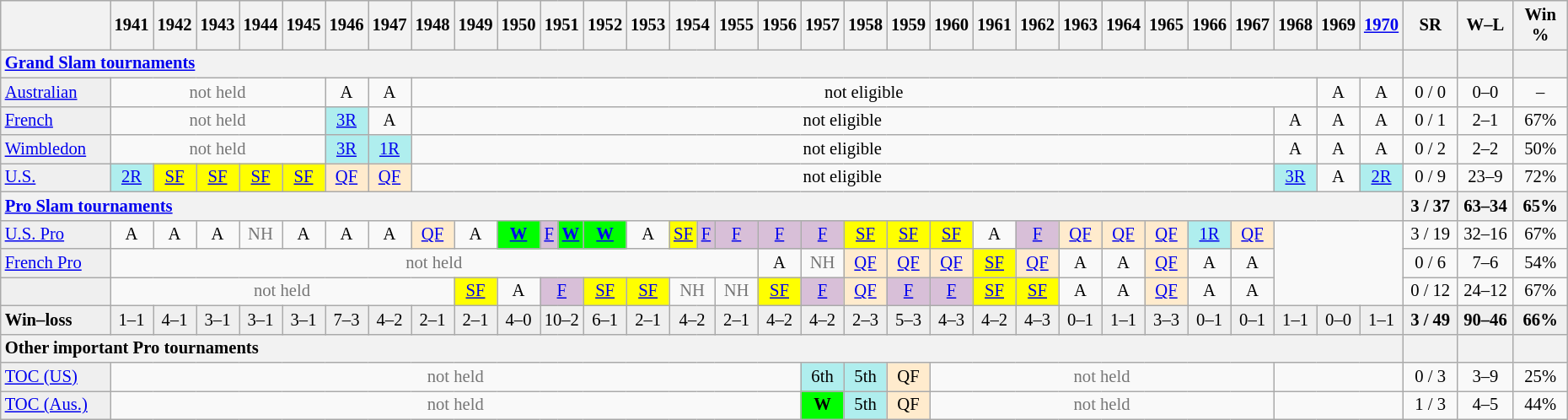<table class="wikitable nowrap" style=text-align:center;font-size:86%>
<tr style="background:#efefef;">
<th style="width:80px;"></th>
<th>1941</th>
<th>1942</th>
<th>1943</th>
<th>1944</th>
<th>1945</th>
<th>1946</th>
<th>1947</th>
<th>1948</th>
<th>1949</th>
<th>1950</th>
<th colspan=2>1951</th>
<th>1952</th>
<th>1953</th>
<th colspan=2>1954</th>
<th>1955</th>
<th>1956</th>
<th>1957</th>
<th>1958</th>
<th>1959</th>
<th>1960</th>
<th>1961</th>
<th>1962</th>
<th>1963</th>
<th>1964</th>
<th>1965</th>
<th>1966</th>
<th>1967</th>
<th>1968</th>
<th>1969</th>
<th><a href='#'>1970</a></th>
<th style="width:37px;">SR</th>
<th style="width:37px;">W–L</th>
<th style="width:37px;">Win %</th>
</tr>
<tr>
<th style="text-align:left;" colspan="33"><a href='#'>Grand Slam tournaments</a></th>
<th></th>
<th></th>
<th></th>
</tr>
<tr>
<td style="text-align:left;" bgcolor=efefef><a href='#'>Australian</a></td>
<td colspan=5 style=color:#767676>not held</td>
<td>A</td>
<td>A</td>
<td colspan="23">not eligible</td>
<td>A</td>
<td>A</td>
<td>0 / 0</td>
<td>0–0</td>
<td>–</td>
</tr>
<tr>
<td style="text-align:left;" bgcolor=efefef><a href='#'>French</a></td>
<td colspan=5 style=color:#767676>not held</td>
<td bgcolor=afeeee><a href='#'>3R</a></td>
<td>A</td>
<td colspan=22>not eligible</td>
<td>A</td>
<td>A</td>
<td>A</td>
<td>0 / 1</td>
<td>2–1</td>
<td>67%</td>
</tr>
<tr>
<td style="text-align:left;" bgcolor=efefef><a href='#'>Wimbledon</a></td>
<td colspan=5 style=color:#767676>not held</td>
<td bgcolor=afeeee><a href='#'>3R</a></td>
<td bgcolor=afeeee><a href='#'>1R</a></td>
<td colspan=22>not eligible</td>
<td>A</td>
<td>A</td>
<td>A</td>
<td>0 / 2</td>
<td>2–2</td>
<td>50%</td>
</tr>
<tr>
<td style="text-align:left;" bgcolor=efefef><a href='#'>U.S.</a></td>
<td bgcolor=afeeee><a href='#'>2R</a></td>
<td bgcolor=yellow><a href='#'>SF</a></td>
<td bgcolor=yellow><a href='#'>SF</a></td>
<td bgcolor=yellow><a href='#'>SF</a></td>
<td bgcolor=yellow><a href='#'>SF</a></td>
<td bgcolor=ffebcd><a href='#'>QF</a></td>
<td bgcolor=ffebcd><a href='#'>QF</a></td>
<td colspan=22>not eligible</td>
<td bgcolor=afeeee><a href='#'>3R</a></td>
<td>A</td>
<td bgcolor=afeeee><a href='#'>2R</a></td>
<td>0 / 9</td>
<td>23–9</td>
<td>72%</td>
</tr>
<tr>
<th style="text-align:left;" colspan="33"><a href='#'>Pro Slam tournaments</a></th>
<th>3 / 37</th>
<th>63–34</th>
<th>65%</th>
</tr>
<tr>
<td style="text-align:left;" bgcolor=efefef><a href='#'>U.S. Pro</a></td>
<td>A</td>
<td>A</td>
<td>A</td>
<td style=color:#767676>NH</td>
<td>A</td>
<td>A</td>
<td>A</td>
<td bgcolor=ffebcd><a href='#'>QF</a></td>
<td>A</td>
<td bgcolor=lime><a href='#'><strong>W</strong></a></td>
<td bgcolor=thistle><a href='#'>F</a></td>
<td bgcolor=lime><a href='#'><strong>W</strong></a></td>
<td bgcolor=lime><a href='#'><strong>W</strong></a></td>
<td>A</td>
<td bgcolor=yellow><a href='#'>SF</a></td>
<td bgcolor=thistle><a href='#'>F</a></td>
<td bgcolor=thistle><a href='#'>F</a></td>
<td bgcolor=thistle><a href='#'>F</a></td>
<td bgcolor=thistle><a href='#'>F</a></td>
<td bgcolor=yellow><a href='#'>SF</a></td>
<td bgcolor=yellow><a href='#'>SF</a></td>
<td bgcolor=yellow><a href='#'>SF</a></td>
<td>A</td>
<td bgcolor=thistle><a href='#'>F</a></td>
<td bgcolor=ffebcd><a href='#'>QF</a></td>
<td bgcolor=ffebcd><a href='#'>QF</a></td>
<td bgcolor=ffebcd><a href='#'>QF</a></td>
<td bgcolor=afeeee><a href='#'>1R</a></td>
<td bgcolor=ffebcd><a href='#'>QF</a></td>
<td colspan=3 rowspan=3></td>
<td>3 / 19</td>
<td>32–16</td>
<td>67%</td>
</tr>
<tr>
<td style="text-align:left;" bgcolor=efefef><a href='#'>French Pro</a></td>
<td colspan="17" style=color:#767676>not held</td>
<td>A</td>
<td style=color:#767676>NH</td>
<td bgcolor=ffebcd><a href='#'>QF</a></td>
<td bgcolor=ffebcd><a href='#'>QF</a></td>
<td bgcolor=ffebcd><a href='#'>QF</a></td>
<td bgcolor=yellow><a href='#'>SF</a></td>
<td bgcolor=ffebcd><a href='#'>QF</a></td>
<td>A</td>
<td>A</td>
<td bgcolor=ffebcd><a href='#'>QF</a></td>
<td>A</td>
<td>A</td>
<td>0 / 6</td>
<td>7–6</td>
<td>54%</td>
</tr>
<tr>
<td style="text-align:left;" bgcolor=efefef></td>
<td colspan="8" style=color:#767676>not held</td>
<td bgcolor=yellow><a href='#'>SF</a></td>
<td>A</td>
<td bgcolor=thistle colspan=2><a href='#'>F</a></td>
<td bgcolor=yellow><a href='#'>SF</a></td>
<td bgcolor=yellow><a href='#'>SF</a></td>
<td colspan=2 style=color:#767676>NH</td>
<td style=color:#767676>NH</td>
<td bgcolor=yellow><a href='#'>SF</a></td>
<td bgcolor=thistle><a href='#'>F</a></td>
<td bgcolor=ffebcd><a href='#'>QF</a></td>
<td bgcolor=thistle><a href='#'>F</a></td>
<td bgcolor=thistle><a href='#'>F</a></td>
<td bgcolor=yellow><a href='#'>SF</a></td>
<td bgcolor=yellow><a href='#'>SF</a></td>
<td>A</td>
<td>A</td>
<td bgcolor=ffebcd><a href='#'>QF</a></td>
<td>A</td>
<td>A</td>
<td>0 / 12</td>
<td>24–12</td>
<td>67%</td>
</tr>
<tr style="background:#efefef;">
<td style="text-align:left;" bgcolor=efefef><strong>Win–loss</strong></td>
<td>1–1</td>
<td>4–1</td>
<td>3–1</td>
<td>3–1</td>
<td>3–1</td>
<td>7–3</td>
<td>4–2</td>
<td>2–1</td>
<td>2–1</td>
<td>4–0</td>
<td colspan=2>10–2</td>
<td>6–1</td>
<td>2–1</td>
<td colspan=2>4–2</td>
<td>2–1</td>
<td>4–2</td>
<td>4–2</td>
<td>2–3</td>
<td>5–3</td>
<td>4–3</td>
<td>4–2</td>
<td>4–3</td>
<td>0–1</td>
<td>1–1</td>
<td>3–3</td>
<td>0–1</td>
<td>0–1</td>
<td>1–1</td>
<td>0–0</td>
<td>1–1</td>
<td bgcolor=efefef><strong>3 / 49</strong></td>
<td bgcolor=efefef><strong>90–46</strong></td>
<td bgcolor=efefef><strong>66%</strong></td>
</tr>
<tr>
<th style="text-align:left;" colspan="33">Other important Pro tournaments</th>
<th></th>
<th></th>
<th></th>
</tr>
<tr>
<td style="text-align:left;" bgcolor=efefef><a href='#'>TOC (US)</a></td>
<td colspan="18" style=color:#767676>not held</td>
<td bgcolor=afeeee>6th</td>
<td bgcolor=afeeee>5th</td>
<td bgcolor=ffebcd>QF</td>
<td colspan=8 style=color:#767676>not held</td>
<td colspan=3></td>
<td>0 / 3</td>
<td>3–9</td>
<td>25%</td>
</tr>
<tr>
<td style="text-align:left;" bgcolor=efefef><a href='#'>TOC (Aus.)</a></td>
<td colspan="18" style=color:#767676>not held</td>
<td bgcolor=lime><strong>W</strong></td>
<td bgcolor=afeeee>5th</td>
<td bgcolor=ffebcd>QF</td>
<td colspan=8 style=color:#767676>not held</td>
<td colspan=3></td>
<td>1 / 3</td>
<td>4–5</td>
<td>44%</td>
</tr>
</table>
